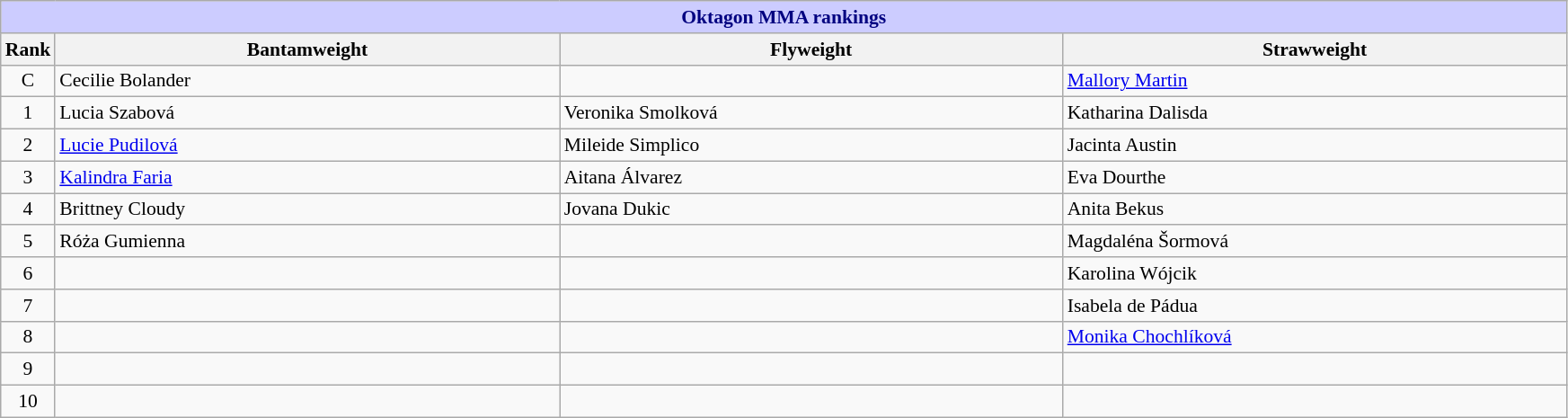<table class="wikitable" style="width:92%; font-size:90%;">
<tr>
<th colspan="6" style="background-color: #ccf; color: #000080; text-align: center;"><strong>Oktagon MMA rankings</strong></th>
</tr>
<tr>
<th style= "width:1%;">Rank</th>
<th style="width:33%;">Bantamweight</th>
<th style= "width:33%;">Flyweight</th>
<th style= "width:33%;">Strawweight</th>
</tr>
<tr>
<td align=center>C</td>
<td> Cecilie Bolander</td>
<td></td>
<td> <a href='#'>Mallory Martin</a></td>
</tr>
<tr>
<td align=center>1</td>
<td> Lucia Szabová</td>
<td> Veronika Smolková</td>
<td> Katharina Dalisda</td>
</tr>
<tr>
<td align=center>2</td>
<td> <a href='#'>Lucie Pudilová</a></td>
<td> Mileide Simplico</td>
<td> Jacinta Austin</td>
</tr>
<tr>
<td align=center>3</td>
<td> <a href='#'>Kalindra Faria</a></td>
<td> Aitana Álvarez</td>
<td> Eva Dourthe</td>
</tr>
<tr>
<td align=center>4</td>
<td> Brittney Cloudy</td>
<td> Jovana Dukic</td>
<td> Anita Bekus</td>
</tr>
<tr>
<td align=center>5</td>
<td> Róża Gumienna</td>
<td></td>
<td> Magdaléna Šormová</td>
</tr>
<tr>
<td align=center>6</td>
<td></td>
<td></td>
<td> Karolina Wójcik</td>
</tr>
<tr>
<td align=center>7</td>
<td></td>
<td></td>
<td> Isabela de Pádua</td>
</tr>
<tr>
<td align=center>8</td>
<td></td>
<td></td>
<td> <a href='#'>Monika Chochlíková</a></td>
</tr>
<tr>
<td align=center>9</td>
<td></td>
<td></td>
<td></td>
</tr>
<tr>
<td align=center>10</td>
<td></td>
<td></td>
<td></td>
</tr>
</table>
